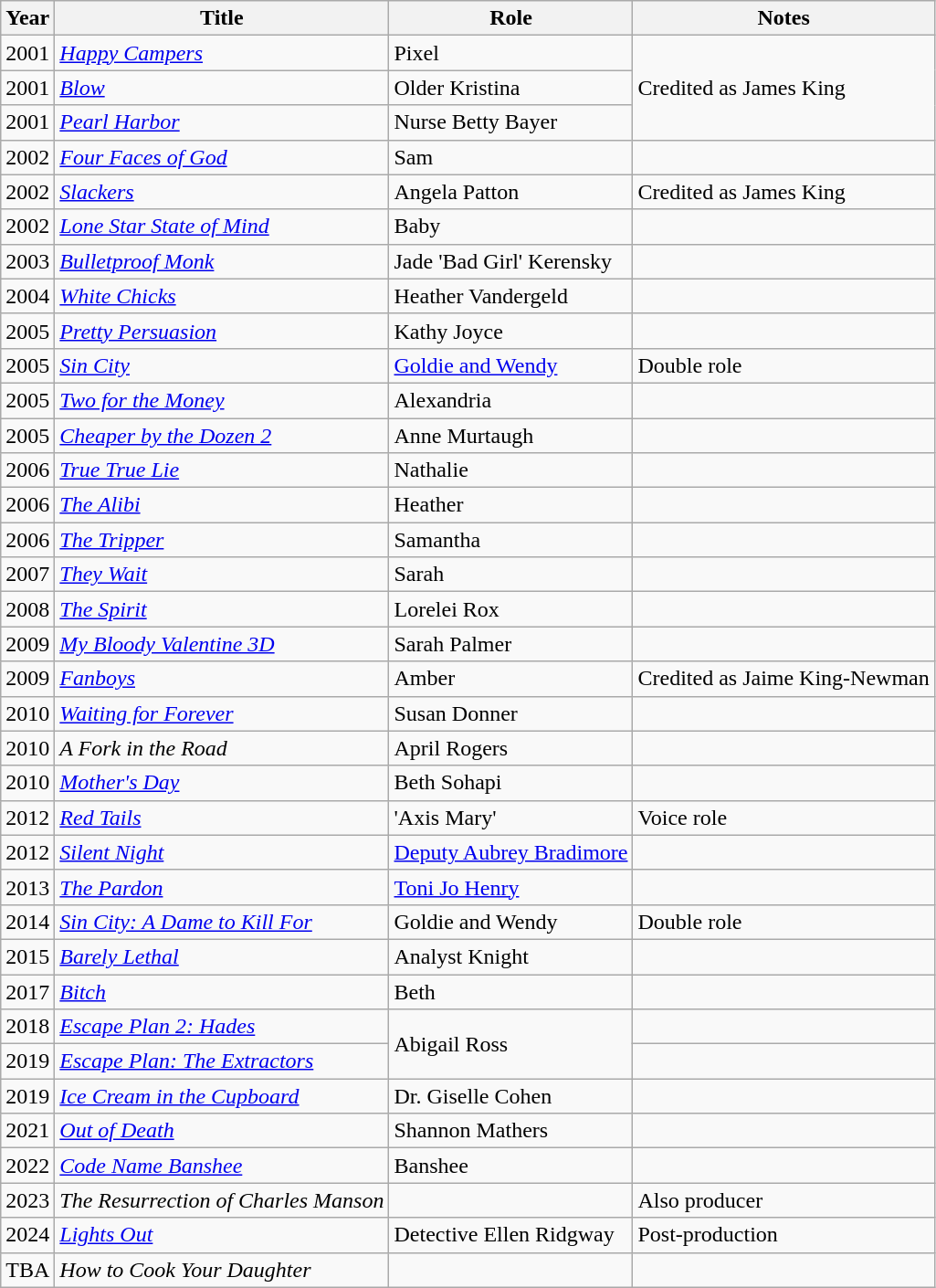<table class="wikitable sortable">
<tr>
<th>Year</th>
<th>Title</th>
<th>Role</th>
<th class="unsortable">Notes</th>
</tr>
<tr>
<td>2001</td>
<td><em><a href='#'>Happy Campers</a></em></td>
<td>Pixel</td>
<td rowspan='3'>Credited as James King</td>
</tr>
<tr>
<td>2001</td>
<td><em><a href='#'>Blow</a></em></td>
<td>Older Kristina</td>
</tr>
<tr>
<td>2001</td>
<td><em><a href='#'>Pearl Harbor</a></em></td>
<td>Nurse Betty Bayer</td>
</tr>
<tr>
<td>2002</td>
<td><em><a href='#'>Four Faces of God</a></em></td>
<td>Sam</td>
<td></td>
</tr>
<tr>
<td>2002</td>
<td><em><a href='#'>Slackers</a></em></td>
<td>Angela Patton</td>
<td>Credited as James King</td>
</tr>
<tr>
<td>2002</td>
<td><em><a href='#'>Lone Star State of Mind</a></em></td>
<td>Baby</td>
<td></td>
</tr>
<tr>
<td>2003</td>
<td><em><a href='#'>Bulletproof Monk</a></em></td>
<td>Jade 'Bad Girl' Kerensky</td>
<td></td>
</tr>
<tr>
<td>2004</td>
<td><em><a href='#'>White Chicks</a></em></td>
<td>Heather Vandergeld</td>
<td></td>
</tr>
<tr>
<td>2005</td>
<td><em><a href='#'>Pretty Persuasion</a></em></td>
<td>Kathy Joyce</td>
<td></td>
</tr>
<tr>
<td>2005</td>
<td><em><a href='#'>Sin City</a></em></td>
<td><a href='#'>Goldie and Wendy</a></td>
<td>Double role</td>
</tr>
<tr>
<td>2005</td>
<td><em><a href='#'>Two for the Money</a></em></td>
<td>Alexandria</td>
<td></td>
</tr>
<tr>
<td>2005</td>
<td><em><a href='#'>Cheaper by the Dozen 2</a></em></td>
<td>Anne Murtaugh</td>
<td></td>
</tr>
<tr>
<td>2006</td>
<td><em><a href='#'>True True Lie</a></em></td>
<td>Nathalie</td>
<td></td>
</tr>
<tr>
<td>2006</td>
<td><em><a href='#'>The Alibi</a></em></td>
<td>Heather</td>
<td></td>
</tr>
<tr>
<td>2006</td>
<td><em><a href='#'>The Tripper</a></em></td>
<td>Samantha</td>
<td></td>
</tr>
<tr>
<td>2007</td>
<td><em><a href='#'>They Wait</a></em></td>
<td>Sarah</td>
<td></td>
</tr>
<tr>
<td>2008</td>
<td><em><a href='#'>The Spirit</a></em></td>
<td>Lorelei Rox</td>
<td></td>
</tr>
<tr>
<td>2009</td>
<td><em><a href='#'>My Bloody Valentine 3D</a></em></td>
<td>Sarah Palmer</td>
<td></td>
</tr>
<tr>
<td>2009</td>
<td><em><a href='#'>Fanboys</a></em></td>
<td>Amber</td>
<td>Credited as Jaime King-Newman</td>
</tr>
<tr>
<td>2010</td>
<td><em><a href='#'>Waiting for Forever</a></em></td>
<td>Susan Donner</td>
<td></td>
</tr>
<tr>
<td>2010</td>
<td><em>A Fork in the Road</em></td>
<td>April Rogers</td>
<td></td>
</tr>
<tr>
<td>2010</td>
<td><em><a href='#'>Mother's Day</a></em></td>
<td>Beth Sohapi</td>
<td></td>
</tr>
<tr>
<td>2012</td>
<td><em><a href='#'>Red Tails</a></em></td>
<td>'Axis Mary'</td>
<td>Voice role</td>
</tr>
<tr>
<td>2012</td>
<td><em><a href='#'>Silent Night</a></em></td>
<td><a href='#'>Deputy Aubrey Bradimore</a></td>
<td></td>
</tr>
<tr>
<td>2013</td>
<td><em><a href='#'>The Pardon</a></em></td>
<td><a href='#'>Toni Jo Henry</a></td>
<td></td>
</tr>
<tr>
<td>2014</td>
<td><em><a href='#'>Sin City: A Dame to Kill For</a></em></td>
<td>Goldie and Wendy</td>
<td>Double role</td>
</tr>
<tr>
<td>2015</td>
<td><em><a href='#'>Barely Lethal</a></em></td>
<td>Analyst Knight</td>
<td></td>
</tr>
<tr>
<td>2017</td>
<td><em><a href='#'>Bitch</a></em></td>
<td>Beth</td>
<td></td>
</tr>
<tr>
<td>2018</td>
<td><em><a href='#'>Escape Plan 2: Hades</a></em></td>
<td rowspan=2>Abigail Ross</td>
<td></td>
</tr>
<tr>
<td>2019</td>
<td><em><a href='#'>Escape Plan: The Extractors</a></em></td>
<td></td>
</tr>
<tr>
<td>2019</td>
<td><em><a href='#'>Ice Cream in the Cupboard</a></em></td>
<td>Dr. Giselle Cohen</td>
<td></td>
</tr>
<tr>
<td>2021</td>
<td><em><a href='#'>Out of Death</a></em></td>
<td>Shannon Mathers</td>
<td></td>
</tr>
<tr>
<td>2022</td>
<td><em><a href='#'>Code Name Banshee</a></em></td>
<td>Banshee</td>
<td></td>
</tr>
<tr>
<td>2023</td>
<td><em>The Resurrection of Charles Manson</em></td>
<td></td>
<td>Also producer</td>
</tr>
<tr>
<td>2024</td>
<td><em><a href='#'>Lights Out</a></em></td>
<td>Detective Ellen Ridgway</td>
<td>Post-production</td>
</tr>
<tr>
<td>TBA</td>
<td><em>How to Cook Your Daughter</em></td>
<td></td>
<td></td>
</tr>
</table>
